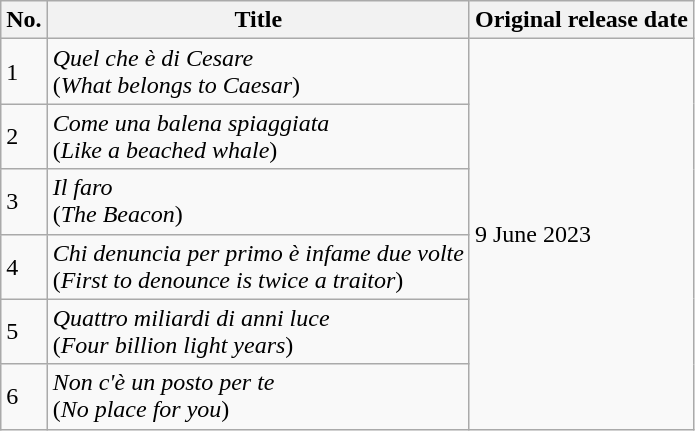<table class="wikitable">
<tr>
<th>No.</th>
<th>Title</th>
<th>Original release date</th>
</tr>
<tr>
<td>1</td>
<td><em>Quel che è di Cesare</em><br>(<em>What belongs to Caesar</em>)</td>
<td rowspan="6">9 June 2023</td>
</tr>
<tr>
<td>2</td>
<td><em>Come una balena spiaggiata</em><br>(<em>Like a beached whale</em>)</td>
</tr>
<tr>
<td>3</td>
<td><em>Il faro</em><br>(<em>The Beacon</em>)</td>
</tr>
<tr>
<td>4</td>
<td><em>Chi denuncia per primo è infame due volte</em><br>(<em>First to denounce is twice a traitor</em>)</td>
</tr>
<tr>
<td>5</td>
<td><em>Quattro miliardi di anni luce</em><br>(<em>Four billion light years</em>)</td>
</tr>
<tr>
<td>6</td>
<td><em>Non c'è un posto per te</em><br>(<em>No place for you</em>)</td>
</tr>
</table>
